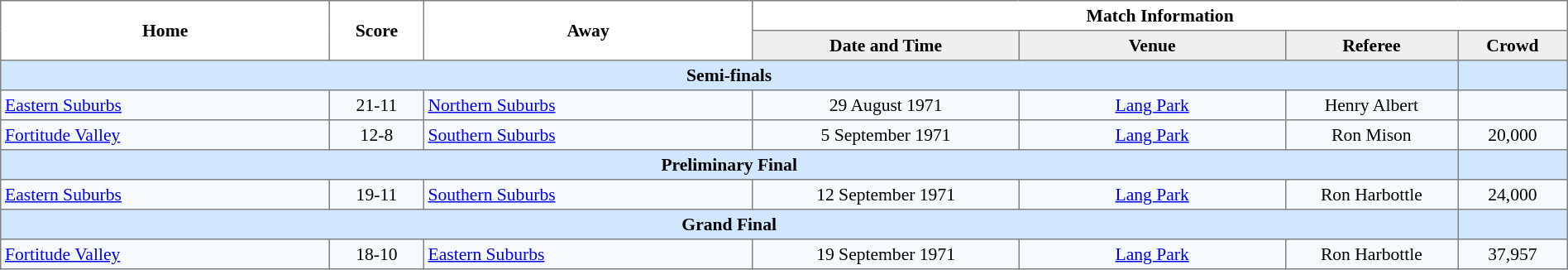<table border="1" cellpadding="3" cellspacing="0" width="100%" style="border-collapse:collapse; font-size:90%; text-align:center;">
<tr>
<th rowspan="2" width="21%">Home</th>
<th rowspan="2" width="6%">Score</th>
<th rowspan="2" width="21%">Away</th>
<th colspan="5">Match Information</th>
</tr>
<tr bgcolor="#EFEFEF">
<th width="17%">Date and Time</th>
<th width="17%">Venue</th>
<th width="11%">Referee</th>
<th>Crowd</th>
</tr>
<tr bgcolor="#D0E7FF">
<td colspan="6"><strong>Semi-finals</strong></td>
<td></td>
</tr>
<tr bgcolor="#F5FAFF">
<td align="left"> <a href='#'>Eastern Suburbs</a></td>
<td>21-11</td>
<td align="left"> <a href='#'>Northern Suburbs</a></td>
<td>29 August 1971</td>
<td><a href='#'>Lang Park</a></td>
<td>Henry Albert</td>
<td></td>
</tr>
<tr bgcolor="#F5FAFF">
<td align="left"> <a href='#'>Fortitude Valley</a></td>
<td>12-8</td>
<td align="left"> <a href='#'>Southern Suburbs</a></td>
<td>5 September 1971</td>
<td><a href='#'>Lang Park</a></td>
<td>Ron Mison</td>
<td>20,000</td>
</tr>
<tr bgcolor="#D0E7FF">
<td colspan="6"><strong>Preliminary Final</strong></td>
<td></td>
</tr>
<tr bgcolor="#F5FAFF">
<td align="left"> <a href='#'>Eastern Suburbs</a></td>
<td>19-11</td>
<td align="left"> <a href='#'>Southern Suburbs</a></td>
<td>12 September 1971</td>
<td><a href='#'>Lang Park</a></td>
<td>Ron Harbottle</td>
<td>24,000</td>
</tr>
<tr bgcolor="#D0E7FF">
<td colspan="6"><strong>Grand Final</strong></td>
<td></td>
</tr>
<tr bgcolor="#F5FAFF">
<td align="left"> <a href='#'>Fortitude Valley</a></td>
<td>18-10</td>
<td align="left"> <a href='#'>Eastern Suburbs</a></td>
<td>19 September 1971</td>
<td><a href='#'>Lang Park</a></td>
<td>Ron Harbottle</td>
<td>37,957</td>
</tr>
</table>
